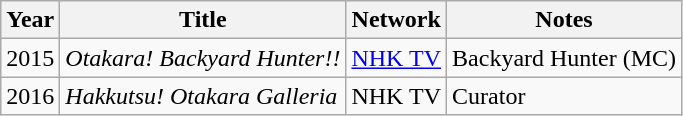<table class="wikitable">
<tr>
<th>Year</th>
<th>Title</th>
<th>Network</th>
<th>Notes</th>
</tr>
<tr>
<td>2015</td>
<td><em>Otakara! Backyard Hunter!!</em></td>
<td><a href='#'>NHK TV</a></td>
<td>Backyard Hunter (MC)</td>
</tr>
<tr>
<td>2016</td>
<td><em>Hakkutsu! Otakara Galleria</em></td>
<td>NHK TV</td>
<td>Curator</td>
</tr>
</table>
